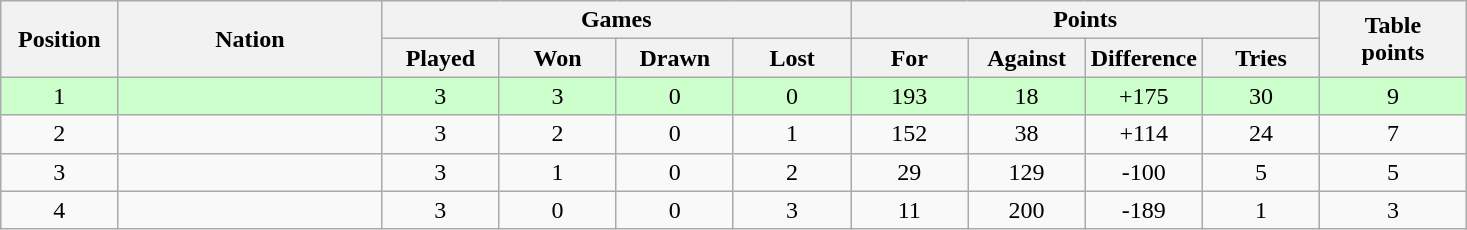<table class="wikitable" style="text-align: center;">
<tr>
<th rowspan=2 width="8%">Position</th>
<th rowspan=2 width="18%">Nation</th>
<th colspan=4 width="32%">Games</th>
<th colspan=4 width="32%">Points</th>
<th rowspan=2 width="10%">Table<br>points</th>
</tr>
<tr>
<th width="8%">Played</th>
<th width="8%">Won</th>
<th width="8%">Drawn</th>
<th width="8%">Lost</th>
<th width="8%">For</th>
<th width="8%">Against</th>
<th width="8%">Difference</th>
<th width="8%">Tries</th>
</tr>
<tr bgcolor=#ccffcc align=center>
<td>1</td>
<td align=left></td>
<td>3</td>
<td>3</td>
<td>0</td>
<td>0</td>
<td>193</td>
<td>18</td>
<td>+175</td>
<td>30</td>
<td>9</td>
</tr>
<tr>
<td>2</td>
<td align=left></td>
<td>3</td>
<td>2</td>
<td>0</td>
<td>1</td>
<td>152</td>
<td>38</td>
<td>+114</td>
<td>24</td>
<td>7</td>
</tr>
<tr>
<td>3</td>
<td align=left></td>
<td>3</td>
<td>1</td>
<td>0</td>
<td>2</td>
<td>29</td>
<td>129</td>
<td>-100</td>
<td>5</td>
<td>5</td>
</tr>
<tr>
<td>4</td>
<td align=left></td>
<td>3</td>
<td>0</td>
<td>0</td>
<td>3</td>
<td>11</td>
<td>200</td>
<td>-189</td>
<td>1</td>
<td>3</td>
</tr>
</table>
